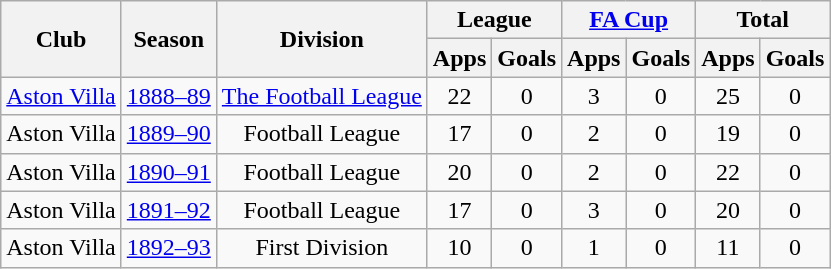<table class="wikitable" style="text-align:center;">
<tr>
<th rowspan="2">Club</th>
<th rowspan="2">Season</th>
<th rowspan="2">Division</th>
<th colspan="2">League</th>
<th colspan="2"><a href='#'>FA Cup</a></th>
<th colspan="2">Total</th>
</tr>
<tr>
<th>Apps</th>
<th>Goals</th>
<th>Apps</th>
<th>Goals</th>
<th>Apps</th>
<th>Goals</th>
</tr>
<tr>
<td><a href='#'>Aston Villa</a></td>
<td><a href='#'>1888–89</a></td>
<td><a href='#'>The Football League</a></td>
<td>22</td>
<td>0</td>
<td>3</td>
<td>0</td>
<td>25</td>
<td>0</td>
</tr>
<tr>
<td>Aston Villa</td>
<td><a href='#'>1889–90</a></td>
<td>Football League</td>
<td>17</td>
<td>0</td>
<td>2</td>
<td>0</td>
<td>19</td>
<td>0</td>
</tr>
<tr>
<td>Aston Villa</td>
<td><a href='#'>1890–91</a></td>
<td>Football League</td>
<td>20</td>
<td>0</td>
<td>2</td>
<td>0</td>
<td>22</td>
<td>0</td>
</tr>
<tr>
<td>Aston Villa</td>
<td><a href='#'>1891–92</a></td>
<td>Football League</td>
<td>17</td>
<td>0</td>
<td>3</td>
<td>0</td>
<td>20</td>
<td>0</td>
</tr>
<tr>
<td>Aston Villa</td>
<td><a href='#'>1892–93</a></td>
<td>First Division</td>
<td>10</td>
<td>0</td>
<td>1</td>
<td>0</td>
<td>11</td>
<td>0</td>
</tr>
</table>
